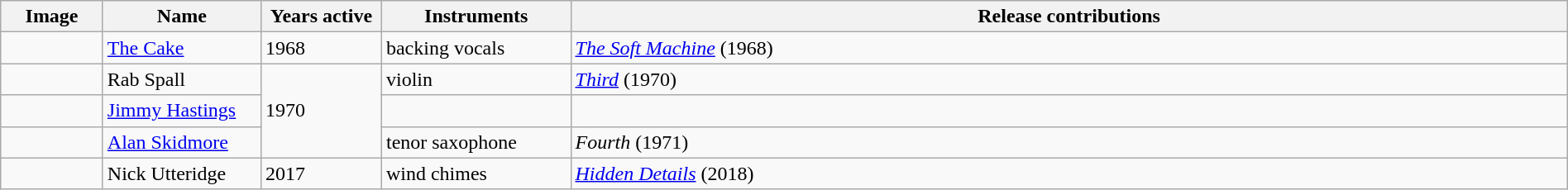<table class="wikitable" border="1" width="100%">
<tr>
<th width="75">Image</th>
<th width="120">Name</th>
<th width="90">Years active</th>
<th width="145">Instruments</th>
<th>Release contributions</th>
</tr>
<tr>
<td></td>
<td><a href='#'>The Cake</a></td>
<td>1968</td>
<td>backing vocals</td>
<td><em><a href='#'>The Soft Machine</a></em> (1968)</td>
</tr>
<tr>
<td></td>
<td>Rab Spall</td>
<td rowspan="3">1970</td>
<td>violin</td>
<td><em><a href='#'>Third</a></em> (1970)</td>
</tr>
<tr>
<td></td>
<td><a href='#'>Jimmy Hastings</a></td>
<td></td>
<td></td>
</tr>
<tr>
<td></td>
<td><a href='#'>Alan Skidmore</a></td>
<td>tenor saxophone</td>
<td><em>Fourth</em> (1971)</td>
</tr>
<tr>
<td></td>
<td>Nick Utteridge</td>
<td>2017</td>
<td>wind chimes</td>
<td><em><a href='#'>Hidden Details</a></em> (2018)</td>
</tr>
</table>
